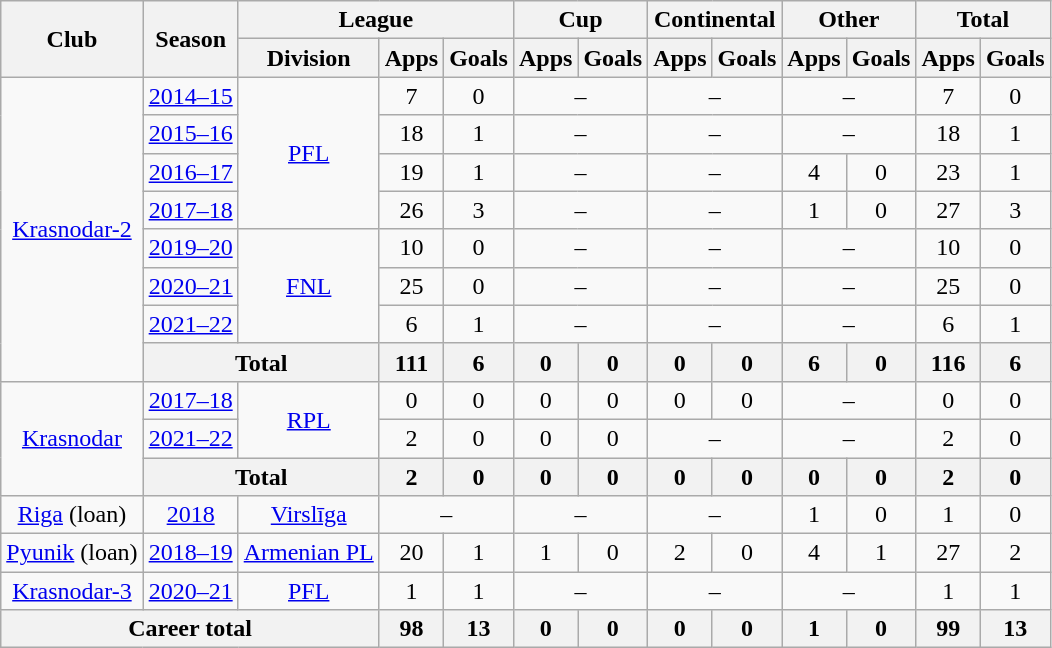<table class="wikitable" style="text-align: center;">
<tr>
<th rowspan=2>Club</th>
<th rowspan=2>Season</th>
<th colspan=3>League</th>
<th colspan=2>Cup</th>
<th colspan=2>Continental</th>
<th colspan=2>Other</th>
<th colspan=2>Total</th>
</tr>
<tr>
<th>Division</th>
<th>Apps</th>
<th>Goals</th>
<th>Apps</th>
<th>Goals</th>
<th>Apps</th>
<th>Goals</th>
<th>Apps</th>
<th>Goals</th>
<th>Apps</th>
<th>Goals</th>
</tr>
<tr>
<td rowspan="8"><a href='#'>Krasnodar-2</a></td>
<td><a href='#'>2014–15</a></td>
<td rowspan="4"><a href='#'>PFL</a></td>
<td>7</td>
<td>0</td>
<td colspan=2>–</td>
<td colspan=2>–</td>
<td colspan=2>–</td>
<td>7</td>
<td>0</td>
</tr>
<tr>
<td><a href='#'>2015–16</a></td>
<td>18</td>
<td>1</td>
<td colspan=2>–</td>
<td colspan=2>–</td>
<td colspan=2>–</td>
<td>18</td>
<td>1</td>
</tr>
<tr>
<td><a href='#'>2016–17</a></td>
<td>19</td>
<td>1</td>
<td colspan=2>–</td>
<td colspan=2>–</td>
<td>4</td>
<td>0</td>
<td>23</td>
<td>1</td>
</tr>
<tr>
<td><a href='#'>2017–18</a></td>
<td>26</td>
<td>3</td>
<td colspan=2>–</td>
<td colspan=2>–</td>
<td>1</td>
<td>0</td>
<td>27</td>
<td>3</td>
</tr>
<tr>
<td><a href='#'>2019–20</a></td>
<td rowspan="3"><a href='#'>FNL</a></td>
<td>10</td>
<td>0</td>
<td colspan=2>–</td>
<td colspan=2>–</td>
<td colspan=2>–</td>
<td>10</td>
<td>0</td>
</tr>
<tr>
<td><a href='#'>2020–21</a></td>
<td>25</td>
<td>0</td>
<td colspan=2>–</td>
<td colspan=2>–</td>
<td colspan=2>–</td>
<td>25</td>
<td>0</td>
</tr>
<tr>
<td><a href='#'>2021–22</a></td>
<td>6</td>
<td>1</td>
<td colspan=2>–</td>
<td colspan=2>–</td>
<td colspan=2>–</td>
<td>6</td>
<td>1</td>
</tr>
<tr>
<th colspan=2>Total</th>
<th>111</th>
<th>6</th>
<th>0</th>
<th>0</th>
<th>0</th>
<th>0</th>
<th>6</th>
<th>0</th>
<th>116</th>
<th>6</th>
</tr>
<tr>
<td rowspan="3"><a href='#'>Krasnodar</a></td>
<td><a href='#'>2017–18</a></td>
<td rowspan="2"><a href='#'>RPL</a></td>
<td>0</td>
<td>0</td>
<td>0</td>
<td>0</td>
<td>0</td>
<td>0</td>
<td colspan=2>–</td>
<td>0</td>
<td>0</td>
</tr>
<tr>
<td><a href='#'>2021–22</a></td>
<td>2</td>
<td>0</td>
<td>0</td>
<td>0</td>
<td colspan=2>–</td>
<td colspan=2>–</td>
<td>2</td>
<td>0</td>
</tr>
<tr>
<th colspan=2>Total</th>
<th>2</th>
<th>0</th>
<th>0</th>
<th>0</th>
<th>0</th>
<th>0</th>
<th>0</th>
<th>0</th>
<th>2</th>
<th>0</th>
</tr>
<tr>
<td><a href='#'>Riga</a> (loan)</td>
<td><a href='#'>2018</a></td>
<td><a href='#'>Virslīga</a></td>
<td colspan=2>–</td>
<td colspan=2>–</td>
<td colspan=2>–</td>
<td>1</td>
<td>0</td>
<td>1</td>
<td>0</td>
</tr>
<tr>
<td><a href='#'>Pyunik</a> (loan)</td>
<td><a href='#'>2018–19</a></td>
<td><a href='#'>Armenian PL</a></td>
<td>20</td>
<td>1</td>
<td>1</td>
<td>0</td>
<td>2</td>
<td>0</td>
<td>4</td>
<td>1</td>
<td>27</td>
<td>2</td>
</tr>
<tr>
<td><a href='#'>Krasnodar-3</a></td>
<td><a href='#'>2020–21</a></td>
<td><a href='#'>PFL</a></td>
<td>1</td>
<td>1</td>
<td colspan=2>–</td>
<td colspan=2>–</td>
<td colspan=2>–</td>
<td>1</td>
<td>1</td>
</tr>
<tr>
<th colspan=3>Career total</th>
<th>98</th>
<th>13</th>
<th>0</th>
<th>0</th>
<th>0</th>
<th>0</th>
<th>1</th>
<th>0</th>
<th>99</th>
<th>13</th>
</tr>
</table>
